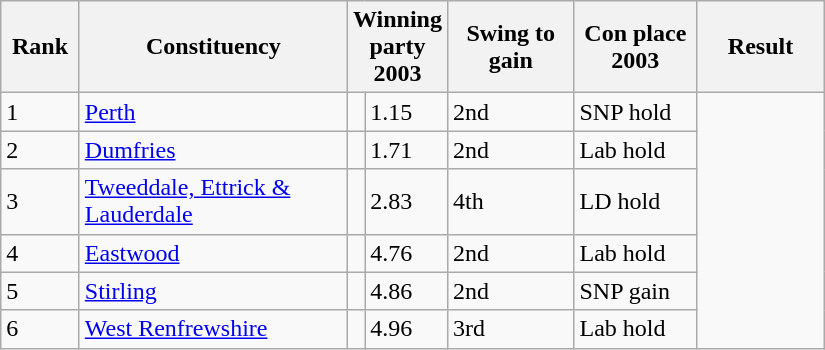<table class="wikitable" style="width:550px">
<tr>
<th style="width:50px;">Rank</th>
<th style="width:225px;">Constituency</th>
<th colspan="2" style="width:175px;">Winning party 2003</th>
<th style="width:100px;">Swing to gain</th>
<th style="width:100px;">Con place 2003</th>
<th style="width:100px;">Result</th>
</tr>
<tr>
<td>1</td>
<td><a href='#'>Perth</a></td>
<td></td>
<td>1.15</td>
<td>2nd</td>
<td>SNP hold</td>
</tr>
<tr>
<td>2</td>
<td><a href='#'>Dumfries</a></td>
<td></td>
<td>1.71</td>
<td>2nd</td>
<td>Lab hold</td>
</tr>
<tr>
<td>3</td>
<td><a href='#'>Tweeddale, Ettrick & Lauderdale</a></td>
<td></td>
<td>2.83</td>
<td>4th</td>
<td>LD hold</td>
</tr>
<tr>
<td>4</td>
<td><a href='#'>Eastwood</a></td>
<td></td>
<td>4.76</td>
<td>2nd</td>
<td>Lab hold</td>
</tr>
<tr>
<td>5</td>
<td><a href='#'>Stirling</a></td>
<td></td>
<td>4.86</td>
<td>2nd</td>
<td>SNP gain</td>
</tr>
<tr>
<td>6</td>
<td><a href='#'>West Renfrewshire</a></td>
<td></td>
<td>4.96</td>
<td>3rd</td>
<td>Lab hold</td>
</tr>
</table>
